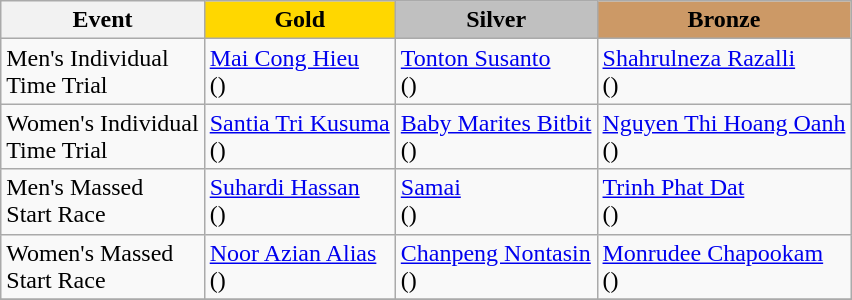<table class="wikitable">
<tr>
<th>Event</th>
<th style="background: gold">Gold</th>
<th style="background: silver">Silver</th>
<th style="background: #cc9966">Bronze</th>
</tr>
<tr>
<td>Men's Individual <br>Time Trial</td>
<td><a href='#'>Mai Cong Hieu</a> <br> () <br></td>
<td><a href='#'>Tonton Susanto</a> <br> () <br> </td>
<td><a href='#'>Shahrulneza Razalli</a> <br> () <br> </td>
</tr>
<tr>
<td>Women's Individual <br>Time Trial</td>
<td><a href='#'>Santia Tri Kusuma</a> <br> () <br> </td>
<td><a href='#'>Baby Marites Bitbit</a> <br> () <br> </td>
<td><a href='#'>Nguyen Thi Hoang Oanh</a> <br> () <br> </td>
</tr>
<tr>
<td>Men's Massed <br>Start Race</td>
<td><a href='#'>Suhardi Hassan</a> <br> () <br> </td>
<td><a href='#'>Samai</a> <br> () <br> </td>
<td><a href='#'>Trinh Phat Dat</a> <br> () <br> </td>
</tr>
<tr>
<td>Women's Massed <br>Start Race</td>
<td><a href='#'>Noor Azian Alias</a> <br> () <br> </td>
<td><a href='#'>Chanpeng Nontasin</a> <br> () <br></td>
<td><a href='#'>Monrudee Chapookam</a> <br> () <br></td>
</tr>
<tr>
</tr>
</table>
